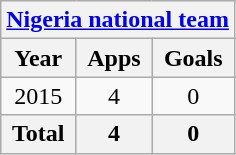<table class="wikitable" style="text-align:center">
<tr>
<th colspan=3><a href='#'>Nigeria national team</a></th>
</tr>
<tr>
<th>Year</th>
<th>Apps</th>
<th>Goals</th>
</tr>
<tr>
<td>2015</td>
<td>4</td>
<td>0</td>
</tr>
<tr>
<th>Total</th>
<th>4</th>
<th>0</th>
</tr>
</table>
